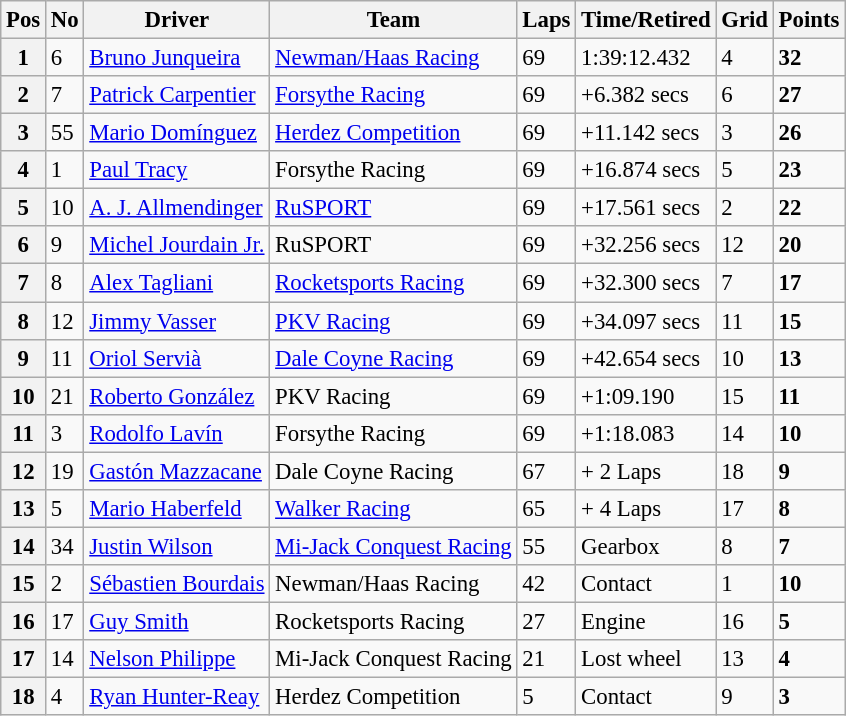<table class="wikitable" style="font-size:95%;">
<tr>
<th>Pos</th>
<th>No</th>
<th>Driver</th>
<th>Team</th>
<th>Laps</th>
<th>Time/Retired</th>
<th>Grid</th>
<th>Points</th>
</tr>
<tr>
<th>1</th>
<td>6</td>
<td> <a href='#'>Bruno Junqueira</a></td>
<td><a href='#'>Newman/Haas Racing</a></td>
<td>69</td>
<td>1:39:12.432</td>
<td>4</td>
<td><strong>32</strong></td>
</tr>
<tr>
<th>2</th>
<td>7</td>
<td> <a href='#'>Patrick Carpentier</a></td>
<td><a href='#'>Forsythe Racing</a></td>
<td>69</td>
<td>+6.382 secs</td>
<td>6</td>
<td><strong>27</strong></td>
</tr>
<tr>
<th>3</th>
<td>55</td>
<td> <a href='#'>Mario Domínguez</a></td>
<td><a href='#'>Herdez Competition</a></td>
<td>69</td>
<td>+11.142 secs</td>
<td>3</td>
<td><strong>26</strong></td>
</tr>
<tr>
<th>4</th>
<td>1</td>
<td> <a href='#'>Paul Tracy</a></td>
<td>Forsythe Racing</td>
<td>69</td>
<td>+16.874 secs</td>
<td>5</td>
<td><strong>23</strong></td>
</tr>
<tr>
<th>5</th>
<td>10</td>
<td> <a href='#'>A. J. Allmendinger</a></td>
<td><a href='#'>RuSPORT</a></td>
<td>69</td>
<td>+17.561 secs</td>
<td>2</td>
<td><strong>22</strong></td>
</tr>
<tr>
<th>6</th>
<td>9</td>
<td> <a href='#'>Michel Jourdain Jr.</a></td>
<td>RuSPORT</td>
<td>69</td>
<td>+32.256 secs</td>
<td>12</td>
<td><strong>20</strong></td>
</tr>
<tr>
<th>7</th>
<td>8</td>
<td> <a href='#'>Alex Tagliani</a></td>
<td><a href='#'>Rocketsports Racing</a></td>
<td>69</td>
<td>+32.300 secs</td>
<td>7</td>
<td><strong>17</strong></td>
</tr>
<tr>
<th>8</th>
<td>12</td>
<td> <a href='#'>Jimmy Vasser</a></td>
<td><a href='#'>PKV Racing</a></td>
<td>69</td>
<td>+34.097 secs</td>
<td>11</td>
<td><strong>15</strong></td>
</tr>
<tr>
<th>9</th>
<td>11</td>
<td> <a href='#'>Oriol Servià</a></td>
<td><a href='#'>Dale Coyne Racing</a></td>
<td>69</td>
<td>+42.654 secs</td>
<td>10</td>
<td><strong>13</strong></td>
</tr>
<tr>
<th>10</th>
<td>21</td>
<td> <a href='#'>Roberto González</a></td>
<td>PKV Racing</td>
<td>69</td>
<td>+1:09.190</td>
<td>15</td>
<td><strong>11</strong></td>
</tr>
<tr>
<th>11</th>
<td>3</td>
<td> <a href='#'>Rodolfo Lavín</a></td>
<td>Forsythe Racing</td>
<td>69</td>
<td>+1:18.083</td>
<td>14</td>
<td><strong>10</strong></td>
</tr>
<tr>
<th>12</th>
<td>19</td>
<td> <a href='#'>Gastón Mazzacane</a></td>
<td>Dale Coyne Racing</td>
<td>67</td>
<td>+ 2 Laps</td>
<td>18</td>
<td><strong>9</strong></td>
</tr>
<tr>
<th>13</th>
<td>5</td>
<td> <a href='#'>Mario Haberfeld</a></td>
<td><a href='#'>Walker Racing</a></td>
<td>65</td>
<td>+ 4 Laps</td>
<td>17</td>
<td><strong>8</strong></td>
</tr>
<tr>
<th>14</th>
<td>34</td>
<td> <a href='#'>Justin Wilson</a></td>
<td><a href='#'>Mi-Jack Conquest Racing</a></td>
<td>55</td>
<td>Gearbox</td>
<td>8</td>
<td><strong>7</strong></td>
</tr>
<tr>
<th>15</th>
<td>2</td>
<td> <a href='#'>Sébastien Bourdais</a></td>
<td>Newman/Haas Racing</td>
<td>42</td>
<td>Contact</td>
<td>1</td>
<td><strong>10</strong></td>
</tr>
<tr>
<th>16</th>
<td>17</td>
<td> <a href='#'>Guy Smith</a></td>
<td>Rocketsports Racing</td>
<td>27</td>
<td>Engine</td>
<td>16</td>
<td><strong>5</strong></td>
</tr>
<tr>
<th>17</th>
<td>14</td>
<td> <a href='#'>Nelson Philippe</a></td>
<td>Mi-Jack Conquest Racing</td>
<td>21</td>
<td>Lost wheel</td>
<td>13</td>
<td><strong>4</strong></td>
</tr>
<tr>
<th>18</th>
<td>4</td>
<td> <a href='#'>Ryan Hunter-Reay</a></td>
<td>Herdez Competition</td>
<td>5</td>
<td>Contact</td>
<td>9</td>
<td><strong>3</strong></td>
</tr>
</table>
